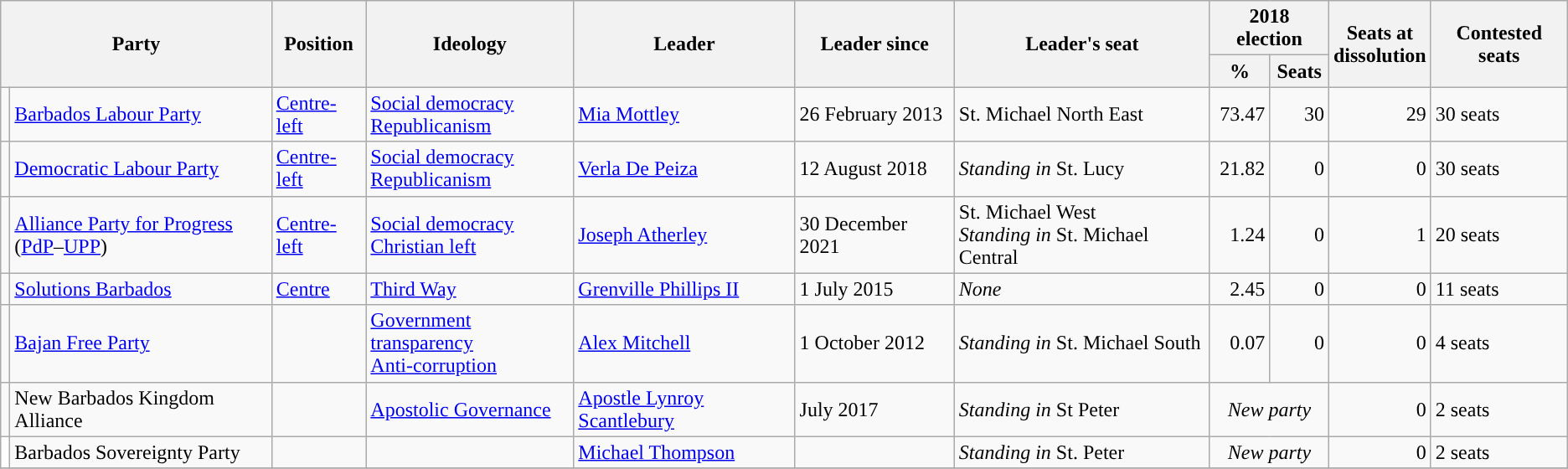<table class="wikitable sortable">
<tr>
<th colspan=2 rowspan=2>Party</th>
<th rowspan=2>Position</th>
<th rowspan=2>Ideology</th>
<th rowspan=2>Leader</th>
<th rowspan=2>Leader since</th>
<th rowspan=2>Leader's seat</th>
<th colspan=2>2018 election</th>
<th rowspan=2>Seats at<br>dissolution</th>
<th rowspan=2>Contested seats</th>
</tr>
<tr>
<th>%</th>
<th>Seats</th>
</tr>
<tr>
<td></td>
<td><a href='#'>Barbados Labour Party</a></td>
<td><a href='#'>Centre-left</a></td>
<td><a href='#'>Social democracy</a><br><a href='#'>Republicanism</a></td>
<td><a href='#'>Mia Mottley</a></td>
<td>26 February 2013</td>
<td style="white-space:nowrap;">St. Michael North East</td>
<td align=right>73.47</td>
<td align=right>30</td>
<td align=right>29</td>
<td>30 seats</td>
</tr>
<tr>
<td bgcolor=></td>
<td><a href='#'>Democratic Labour Party</a></td>
<td><a href='#'>Centre-left</a></td>
<td><a href='#'>Social democracy</a><br><a href='#'>Republicanism</a></td>
<td><a href='#'>Verla De Peiza</a></td>
<td style="white-space:nowrap;">12 August 2018</td>
<td><em>Standing in</em> St. Lucy</td>
<td align=right>21.82</td>
<td align=right>0</td>
<td align=right>0</td>
<td>30 seats</td>
</tr>
<tr>
<td bgcolor=></td>
<td><a href='#'>Alliance Party for Progress</a><br>(<a href='#'>PdP</a>–<a href='#'>UPP</a>)</td>
<td><a href='#'>Centre-left</a></td>
<td><a href='#'>Social democracy</a><br><a href='#'>Christian left</a></td>
<td><a href='#'>Joseph Atherley</a></td>
<td>30 December 2021</td>
<td>St. Michael West <br> <em>Standing in</em> St. Michael Central</td>
<td align=right>1.24</td>
<td align=right>0</td>
<td align=right>1</td>
<td>20 seats</td>
</tr>
<tr>
<td bgcolor=></td>
<td><a href='#'>Solutions Barbados</a></td>
<td><a href='#'>Centre</a></td>
<td><a href='#'>Third Way</a></td>
<td><a href='#'>Grenville Phillips II</a></td>
<td>1 July 2015</td>
<td><em>None</em></td>
<td align=right>2.45</td>
<td align=right>0</td>
<td align=right>0</td>
<td>11 seats</td>
</tr>
<tr>
<td bgcolor=></td>
<td><a href='#'>Bajan Free Party</a></td>
<td></td>
<td><a href='#'>Government transparency</a><br><a href='#'>Anti-corruption</a></td>
<td><a href='#'>Alex Mitchell</a></td>
<td>1 October 2012</td>
<td><em>Standing in</em> St. Michael South</td>
<td align=right>0.07</td>
<td align=right>0</td>
<td align=right>0</td>
<td>4 seats</td>
</tr>
<tr>
<td bgcolor=></td>
<td>New Barbados Kingdom Alliance</td>
<td></td>
<td><a href='#'>Apostolic Governance</a></td>
<td><a href='#'>Apostle Lynroy Scantlebury</a></td>
<td>July 2017</td>
<td><em>Standing in</em> St Peter</td>
<td colspan=2 align=center><em>New party</em></td>
<td align=right>0</td>
<td>2 seats</td>
</tr>
<tr>
<td bgcolor=white></td>
<td>Barbados Sovereignty Party</td>
<td></td>
<td></td>
<td><a href='#'>Michael Thompson</a></td>
<td></td>
<td><em>Standing in</em> St. Peter</td>
<td colspan=2 align=center><em>New party</em></td>
<td align=right>0</td>
<td>2 seats</td>
</tr>
<tr>
</tr>
</table>
